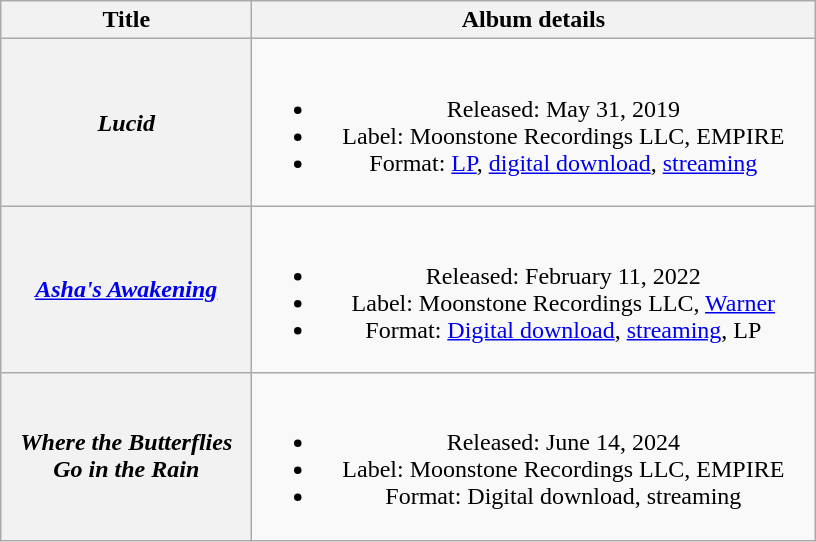<table class="wikitable plainrowheaders" style="text-align:center">
<tr>
<th scope="col" style="width:10em;">Title</th>
<th scope="col" style="width:23em;">Album details</th>
</tr>
<tr>
<th scope="row"><em>Lucid</em></th>
<td><br><ul><li>Released: May 31, 2019</li><li>Label: Moonstone Recordings LLC, EMPIRE</li><li>Format: <a href='#'>LP</a>, <a href='#'>digital download</a>, <a href='#'>streaming</a></li></ul></td>
</tr>
<tr>
<th scope="row"><em><a href='#'>Asha's Awakening</a></em></th>
<td><br><ul><li>Released: February 11, 2022</li><li>Label: Moonstone Recordings LLC, <a href='#'>Warner</a></li><li>Format: <a href='#'>Digital download</a>, <a href='#'>streaming</a>, LP</li></ul></td>
</tr>
<tr>
<th scope="row"><em>Where the Butterflies Go in the Rain</em></th>
<td><br><ul><li>Released: June 14, 2024</li><li>Label: Moonstone Recordings LLC, EMPIRE</li><li>Format: Digital download, streaming</li></ul></td>
</tr>
</table>
